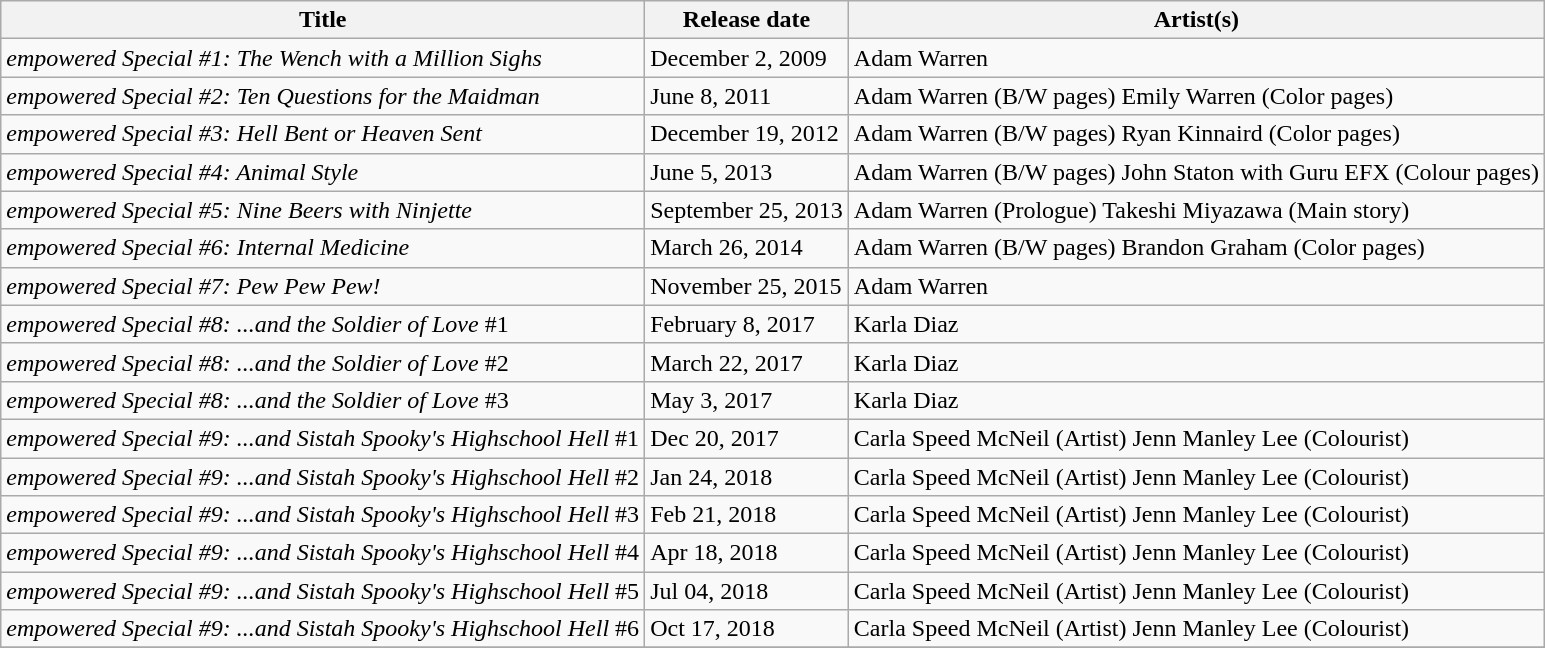<table class="wikitable">
<tr>
<th>Title</th>
<th>Release date</th>
<th>Artist(s)</th>
</tr>
<tr>
<td><em>empowered Special #1: The Wench with a Million Sighs</em></td>
<td>December 2, 2009</td>
<td>Adam Warren</td>
</tr>
<tr>
<td><em>empowered Special #2: Ten Questions for the Maidman</em></td>
<td>June 8, 2011</td>
<td>Adam Warren (B/W pages) Emily Warren (Color pages)</td>
</tr>
<tr>
<td><em>empowered Special #3: Hell Bent or Heaven Sent</em></td>
<td>December 19, 2012</td>
<td>Adam Warren (B/W pages) Ryan Kinnaird (Color pages)</td>
</tr>
<tr>
<td><em>empowered Special #4: Animal Style</em></td>
<td>June 5, 2013</td>
<td>Adam Warren (B/W pages) John Staton with Guru EFX (Colour pages)</td>
</tr>
<tr>
<td><em>empowered Special #5: Nine Beers with Ninjette</em></td>
<td>September 25, 2013</td>
<td>Adam Warren (Prologue) Takeshi Miyazawa (Main story)</td>
</tr>
<tr>
<td><em>empowered Special #6: Internal Medicine</em></td>
<td>March 26, 2014</td>
<td>Adam Warren (B/W pages) Brandon Graham (Color pages)</td>
</tr>
<tr>
<td><em>empowered Special #7: Pew Pew Pew!</em></td>
<td>November 25, 2015</td>
<td>Adam Warren</td>
</tr>
<tr>
<td><em>empowered Special #8: ...and the Soldier of Love</em> #1</td>
<td>February 8, 2017</td>
<td>Karla Diaz</td>
</tr>
<tr>
<td><em>empowered Special #8: ...and the Soldier of Love</em> #2</td>
<td>March 22, 2017</td>
<td>Karla Diaz</td>
</tr>
<tr>
<td><em>empowered Special #8: ...and the Soldier of Love</em> #3</td>
<td>May 3, 2017</td>
<td>Karla Diaz</td>
</tr>
<tr>
<td><em>empowered Special #9: ...and Sistah Spooky's Highschool Hell</em> #1</td>
<td>Dec 20, 2017</td>
<td>Carla Speed McNeil (Artist) Jenn Manley Lee (Colourist)</td>
</tr>
<tr>
<td><em>empowered Special #9: ...and Sistah Spooky's Highschool Hell</em> #2</td>
<td>Jan 24, 2018</td>
<td>Carla Speed McNeil (Artist) Jenn Manley Lee (Colourist)</td>
</tr>
<tr>
<td><em>empowered Special #9: ...and Sistah Spooky's Highschool Hell</em> #3</td>
<td>Feb 21, 2018</td>
<td>Carla Speed McNeil (Artist) Jenn Manley Lee (Colourist)</td>
</tr>
<tr>
<td><em>empowered Special #9: ...and Sistah Spooky's Highschool Hell</em> #4</td>
<td>Apr 18, 2018</td>
<td>Carla Speed McNeil (Artist) Jenn Manley Lee (Colourist)</td>
</tr>
<tr>
<td><em>empowered Special #9: ...and Sistah Spooky's Highschool Hell</em> #5</td>
<td>Jul 04, 2018</td>
<td>Carla Speed McNeil (Artist) Jenn Manley Lee (Colourist)</td>
</tr>
<tr>
<td><em>empowered Special #9: ...and Sistah Spooky's Highschool Hell</em> #6</td>
<td>Oct 17, 2018</td>
<td>Carla Speed McNeil (Artist) Jenn Manley Lee (Colourist)</td>
</tr>
<tr>
</tr>
</table>
